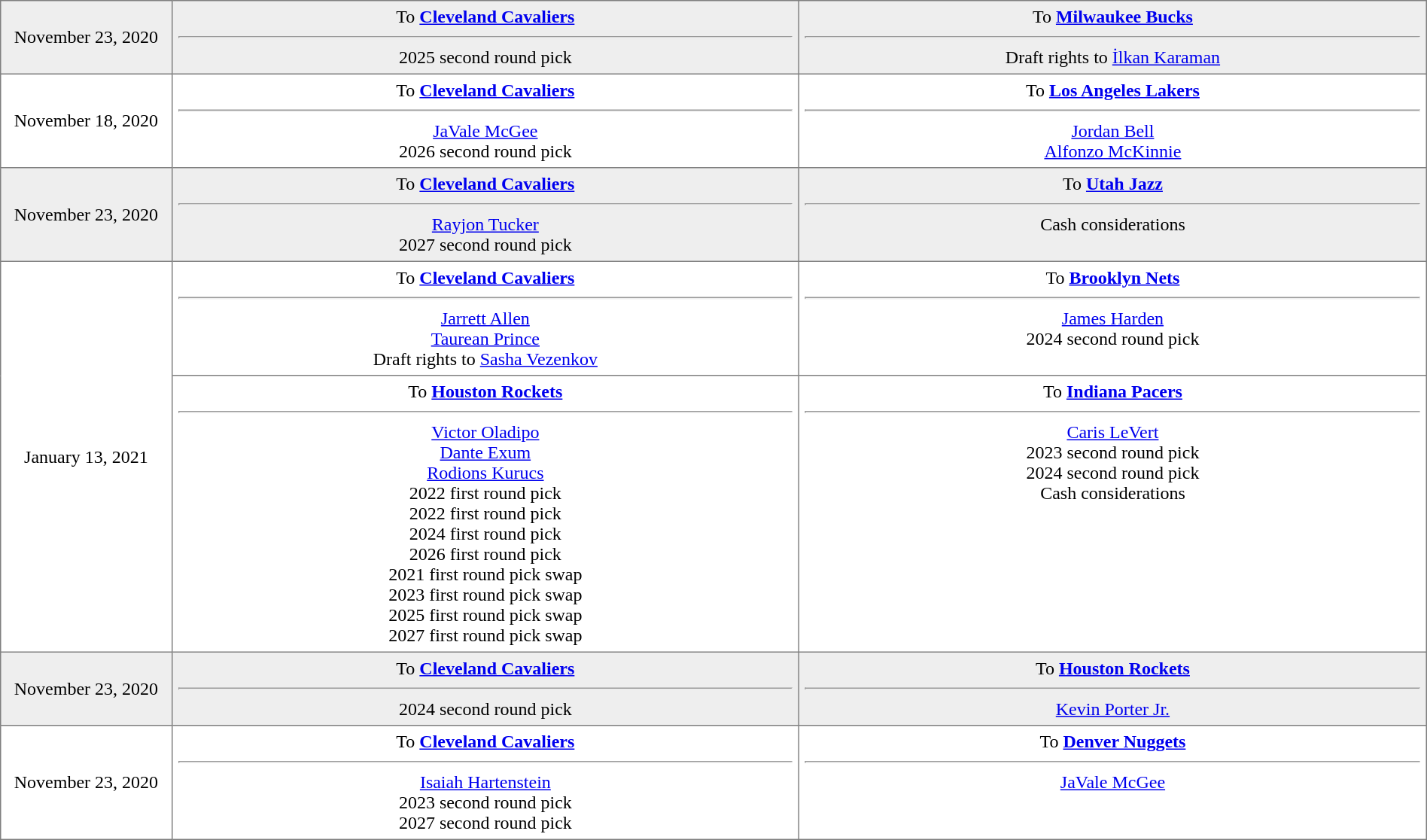<table border="1" style="border-collapse:collapse; text-align:center; width:100%;"  cellpadding="5">
<tr style="background:#eee;">
<td style="width:12%">November 23, 2020</td>
<td style="width:44%; vertical-align:top;">To <strong><a href='#'>Cleveland Cavaliers</a></strong><hr>2025 second round pick</td>
<td style="width:44%; vertical-align:top;">To <strong><a href='#'>Milwaukee Bucks</a></strong><hr>Draft rights to <a href='#'>İlkan Karaman</a></td>
</tr>
<tr>
<td style="width:12%">November 18, 2020</td>
<td style="width:44%; vertical-align:top;">To <strong><a href='#'>Cleveland Cavaliers</a></strong><hr><a href='#'>JaVale McGee</a><br>2026 second round pick</td>
<td style="width:44%; vertical-align:top;">To <strong><a href='#'>Los Angeles Lakers</a></strong><hr><a href='#'>Jordan Bell</a><br><a href='#'>Alfonzo McKinnie</a></td>
</tr>
<tr style="background:#eee;">
<td style="width:12%">November 23, 2020</td>
<td style="width:44%; vertical-align:top;">To <strong><a href='#'>Cleveland Cavaliers</a></strong><hr><a href='#'>Rayjon Tucker</a><br>2027 second round pick</td>
<td style="width:44%; vertical-align:top;">To <strong><a href='#'>Utah Jazz</a></strong><hr>Cash considerations</td>
</tr>
<tr>
<td style="width:12%" rowspan=2>January 13, 2021</td>
<td style="width:30%; vertical-align:top;">To <strong><a href='#'>Cleveland Cavaliers</a></strong><hr><a href='#'>Jarrett Allen</a><br><a href='#'>Taurean Prince</a><br>Draft rights to <a href='#'>Sasha Vezenkov</a></td>
<td style="width:30%; vertical-align:top;">To <strong><a href='#'>Brooklyn Nets</a></strong><hr><a href='#'>James Harden</a><br>2024 second round pick</td>
</tr>
<tr style="vertical-align:top;">
<td style="width:30%; ">To <strong><a href='#'>Houston Rockets</a></strong><hr><a href='#'>Victor Oladipo</a><br><a href='#'>Dante Exum</a><br><a href='#'>Rodions Kurucs</a><br>2022 first round pick<br>2022 first round pick<br>2024 first round pick<br>2026 first round pick<br>2021 first round pick swap<br>2023 first round pick swap<br>2025 first round pick swap<br>2027 first round pick swap</td>
<td style="width:30%; ">To <strong><a href='#'>Indiana Pacers</a></strong><hr><a href='#'>Caris LeVert</a><br>2023 second round pick<br>2024 second round pick<br>Cash considerations</td>
</tr>
<tr style="background:#eee;">
<td style="width:12%">November 23, 2020</td>
<td style="width:44%; vertical-align:top;">To <strong><a href='#'>Cleveland Cavaliers</a></strong><hr>2024 second round pick</td>
<td style="width:44%; vertical-align:top;">To <strong><a href='#'>Houston Rockets</a></strong><hr><a href='#'>Kevin Porter Jr.</a></td>
</tr>
<tr>
<td style="width:12%">November 23, 2020</td>
<td style="width:44%; vertical-align:top;">To <strong><a href='#'>Cleveland Cavaliers</a></strong><hr><a href='#'>Isaiah Hartenstein</a><br>2023 second round pick<br>2027 second round pick</td>
<td style="width:44%; vertical-align:top;">To <strong><a href='#'>Denver Nuggets</a></strong><hr><a href='#'>JaVale McGee</a></td>
</tr>
</table>
